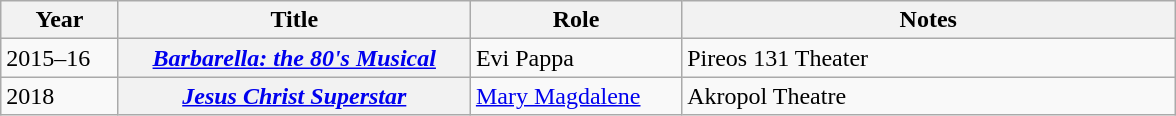<table class="wikitable sortable plainrowheaders" style="width:62%;">
<tr>
<th>Year</th>
<th width="30%">Title</th>
<th width="18%">Role</th>
<th width="42%">Notes</th>
</tr>
<tr>
<td>2015–16</td>
<th scope="row"><em><a href='#'>Barbarella: the 80's Musical</a></em></th>
<td>Evi Pappa</td>
<td>Pireos 131 Theater</td>
</tr>
<tr>
<td>2018</td>
<th scope="row"><em><a href='#'>Jesus Christ Superstar</a></em></th>
<td><a href='#'>Mary Magdalene</a></td>
<td>Akropol Theatre</td>
</tr>
</table>
